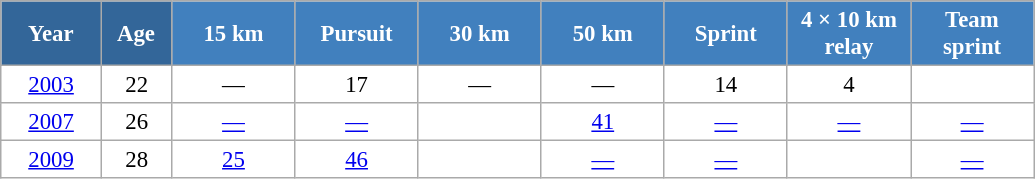<table class="wikitable" style="font-size:95%; text-align:center; border:grey solid 1px; border-collapse:collapse; background:#ffffff;">
<tr>
<th style="background-color:#369; color:white; width:60px;"> Year </th>
<th style="background-color:#369; color:white; width:40px;"> Age </th>
<th style="background-color:#4180be; color:white; width:75px;"> 15 km </th>
<th style="background-color:#4180be; color:white; width:75px;"> Pursuit </th>
<th style="background-color:#4180be; color:white; width:75px;"> 30 km </th>
<th style="background-color:#4180be; color:white; width:75px;"> 50 km </th>
<th style="background-color:#4180be; color:white; width:75px;"> Sprint </th>
<th style="background-color:#4180be; color:white; width:75px;"> 4 × 10 km <br> relay </th>
<th style="background-color:#4180be; color:white; width:75px;"> Team <br> sprint </th>
</tr>
<tr>
<td><a href='#'>2003</a></td>
<td>22</td>
<td>—</td>
<td>17</td>
<td>—</td>
<td>—</td>
<td>14</td>
<td>4</td>
<td></td>
</tr>
<tr>
<td><a href='#'>2007</a></td>
<td>26</td>
<td><a href='#'>—</a></td>
<td><a href='#'>—</a></td>
<td></td>
<td><a href='#'>41</a></td>
<td><a href='#'>—</a></td>
<td><a href='#'>—</a></td>
<td><a href='#'>—</a></td>
</tr>
<tr>
<td><a href='#'>2009</a></td>
<td>28</td>
<td><a href='#'>25</a></td>
<td><a href='#'>46</a></td>
<td></td>
<td><a href='#'>—</a></td>
<td><a href='#'>—</a></td>
<td><a href='#'></a></td>
<td><a href='#'>—</a></td>
</tr>
</table>
